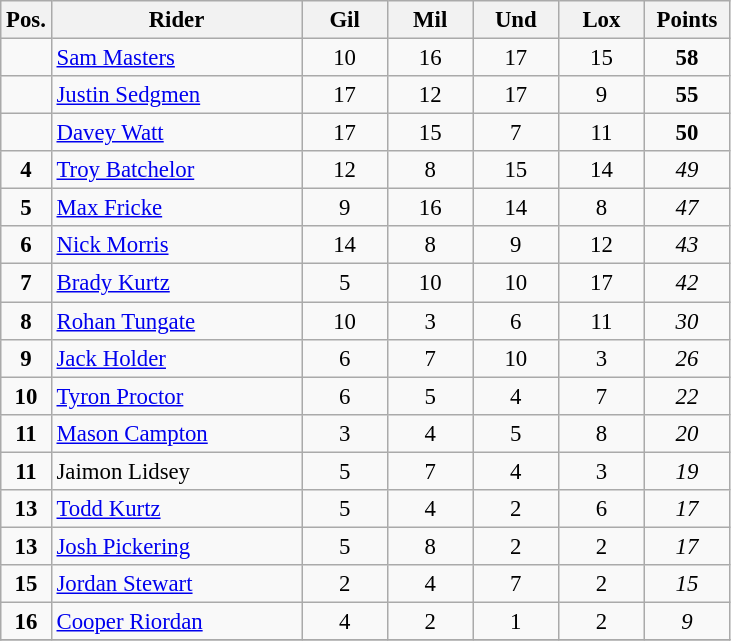<table class="wikitable" style="font-size: 95%">
<tr>
<th width=20px>Pos.</th>
<th width=160px>Rider</th>
<th width=50px>Gil</th>
<th width=50px>Mil</th>
<th width=50px>Und</th>
<th width=50px>Lox</th>
<th width=50px>Points</th>
</tr>
<tr align="center" >
<td></td>
<td align="left"><a href='#'>Sam Masters</a></td>
<td>10</td>
<td>16</td>
<td>17</td>
<td>15</td>
<td><strong>58</strong></td>
</tr>
<tr align="center" >
<td></td>
<td align="left"><a href='#'>Justin Sedgmen</a></td>
<td>17</td>
<td>12</td>
<td>17</td>
<td>9</td>
<td><strong>55</strong></td>
</tr>
<tr align="center" >
<td></td>
<td align="left"><a href='#'>Davey Watt</a></td>
<td>17</td>
<td>15</td>
<td>7</td>
<td>11</td>
<td><strong>50</strong></td>
</tr>
<tr align="center">
<td><strong>4</strong></td>
<td align="left"><a href='#'>Troy Batchelor</a></td>
<td>12</td>
<td>8</td>
<td>15</td>
<td>14</td>
<td><em>49</em></td>
</tr>
<tr align="center">
<td><strong>5</strong></td>
<td align="left"><a href='#'>Max Fricke</a></td>
<td>9</td>
<td>16</td>
<td>14</td>
<td>8</td>
<td><em>47</em></td>
</tr>
<tr align="center">
<td><strong>6</strong></td>
<td align="left"><a href='#'>Nick Morris</a></td>
<td>14</td>
<td>8</td>
<td>9</td>
<td>12</td>
<td><em>43</em></td>
</tr>
<tr align="center">
<td><strong>7</strong></td>
<td align="left"><a href='#'>Brady Kurtz</a></td>
<td>5</td>
<td>10</td>
<td>10</td>
<td>17</td>
<td><em>42</em></td>
</tr>
<tr align="center">
<td><strong>8</strong></td>
<td align="left"><a href='#'>Rohan Tungate</a></td>
<td>10</td>
<td>3</td>
<td>6</td>
<td>11</td>
<td><em>30</em></td>
</tr>
<tr align="center">
<td><strong>9</strong></td>
<td align="left"><a href='#'>Jack Holder</a></td>
<td>6</td>
<td>7</td>
<td>10</td>
<td>3</td>
<td><em>26</em></td>
</tr>
<tr align="center">
<td><strong>10</strong></td>
<td align="left"><a href='#'>Tyron Proctor</a></td>
<td>6</td>
<td>5</td>
<td>4</td>
<td>7</td>
<td><em>22</em></td>
</tr>
<tr align="center">
<td><strong>11</strong></td>
<td align="left"><a href='#'>Mason Campton</a></td>
<td>3</td>
<td>4</td>
<td>5</td>
<td>8</td>
<td><em>20</em></td>
</tr>
<tr align="center">
<td><strong>11</strong></td>
<td align="left">Jaimon Lidsey</td>
<td>5</td>
<td>7</td>
<td>4</td>
<td>3</td>
<td><em>19</em></td>
</tr>
<tr align="center">
<td><strong>13</strong></td>
<td align="left"><a href='#'>Todd Kurtz</a></td>
<td>5</td>
<td>4</td>
<td>2</td>
<td>6</td>
<td><em>17</em></td>
</tr>
<tr align="center">
<td><strong>13</strong></td>
<td align="left"><a href='#'>Josh Pickering</a></td>
<td>5</td>
<td>8</td>
<td>2</td>
<td>2</td>
<td><em>17</em></td>
</tr>
<tr align="center">
<td><strong>15</strong></td>
<td align="left"><a href='#'>Jordan Stewart</a></td>
<td>2</td>
<td>4</td>
<td>7</td>
<td>2</td>
<td><em>15</em></td>
</tr>
<tr align="center">
<td><strong>16</strong></td>
<td align="left"><a href='#'>Cooper Riordan</a></td>
<td>4</td>
<td>2</td>
<td>1</td>
<td>2</td>
<td><em>9</em></td>
</tr>
<tr align="center">
</tr>
</table>
